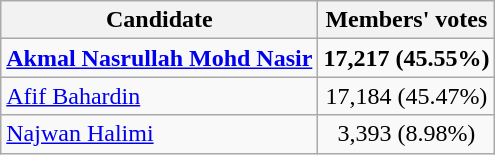<table class=wikitable style=text-align:center>
<tr>
<th>Candidate</th>
<th>Members' votes</th>
</tr>
<tr>
<td align=left><strong><a href='#'>Akmal Nasrullah Mohd Nasir</a></strong></td>
<td><strong>17,217 (45.55%)</strong></td>
</tr>
<tr>
<td align=left><a href='#'>Afif Bahardin</a></td>
<td>17,184 (45.47%)</td>
</tr>
<tr>
<td align=left><a href='#'>Najwan Halimi</a></td>
<td>3,393 (8.98%)</td>
</tr>
</table>
